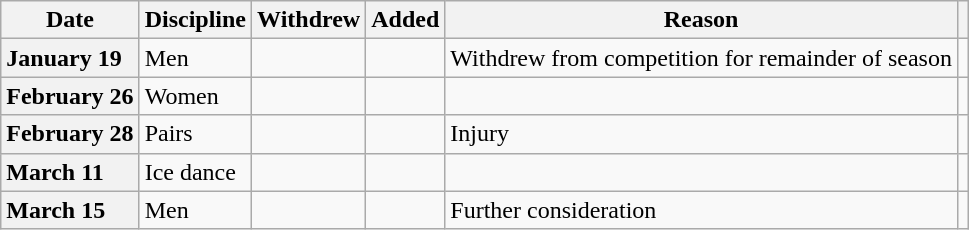<table class="wikitable unsortable" style="text-align:left;">
<tr>
<th scope="col">Date</th>
<th scope="col">Discipline</th>
<th scope="col">Withdrew</th>
<th scope="col">Added</th>
<th scope="col">Reason</th>
<th scope="col"></th>
</tr>
<tr>
<th scope="row" style="text-align:left">January 19</th>
<td>Men</td>
<td></td>
<td></td>
<td>Withdrew from competition for remainder of season</td>
<td></td>
</tr>
<tr>
<th scope="row" style="text-align:left">February 26</th>
<td>Women</td>
<td></td>
<td></td>
<td></td>
<td></td>
</tr>
<tr>
<th scope="row" style="text-align:left">February 28</th>
<td>Pairs</td>
<td></td>
<td></td>
<td>Injury</td>
<td></td>
</tr>
<tr>
<th scope="row" style="text-align:left">March 11</th>
<td>Ice dance</td>
<td></td>
<td></td>
<td></td>
<td></td>
</tr>
<tr>
<th scope="row" style="text-align:left">March 15</th>
<td>Men</td>
<td></td>
<td></td>
<td>Further consideration</td>
<td></td>
</tr>
</table>
